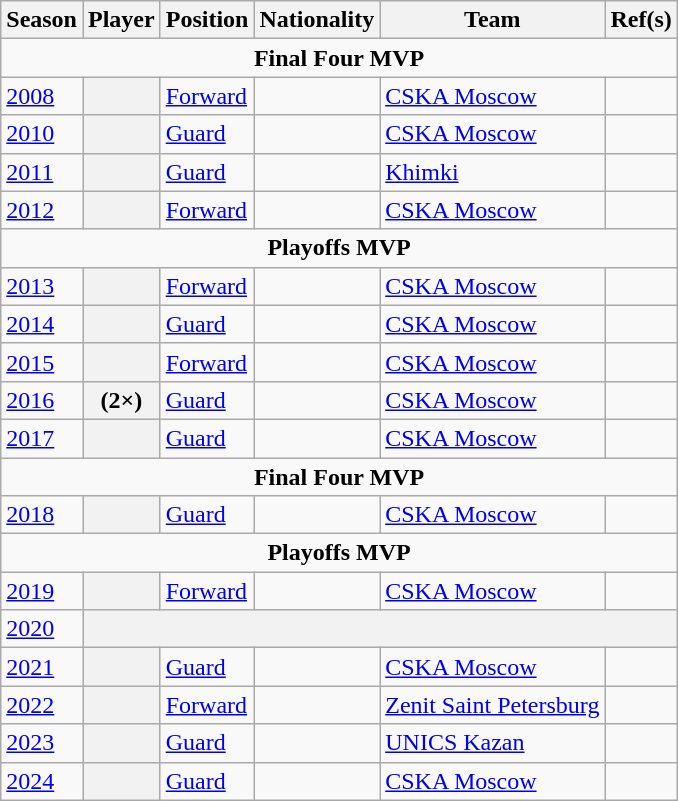<table class="wikitable plainrowheaders sortable" summary="Season (sortable), Player (sortable), Position (sortable), Team (sortable), and References">
<tr>
<th scope="col">Season</th>
<th scope="col">Player</th>
<th scope="col">Position</th>
<th scope="col">Nationality</th>
<th scope="col">Team</th>
<th scope="col" class="unsortable">Ref(s)</th>
</tr>
<tr>
<td colspan=6 align=center><strong>Final Four MVP</strong></td>
</tr>
<tr>
<td><a href='#'>2008</a></td>
<th scope="row"></th>
<td><a href='#'>Forward</a></td>
<td></td>
<td><a href='#'>CSKA Moscow</a></td>
<td></td>
</tr>
<tr>
<td><a href='#'>2010</a></td>
<th scope="row"></th>
<td><a href='#'>Guard</a></td>
<td></td>
<td><a href='#'>CSKA Moscow</a></td>
<td></td>
</tr>
<tr>
<td><a href='#'>2011</a></td>
<th scope="row"></th>
<td><a href='#'>Guard</a></td>
<td></td>
<td><a href='#'>Khimki</a></td>
<td></td>
</tr>
<tr>
<td><a href='#'>2012</a></td>
<th scope="row"></th>
<td><a href='#'>Forward</a></td>
<td></td>
<td><a href='#'>CSKA Moscow</a></td>
<td></td>
</tr>
<tr>
<td colspan=6 align=center><strong>Playoffs MVP</strong></td>
</tr>
<tr>
<td><a href='#'>2013</a></td>
<th scope="row"></th>
<td><a href='#'>Forward</a></td>
<td></td>
<td><a href='#'>CSKA Moscow</a></td>
<td></td>
</tr>
<tr>
<td><a href='#'>2014</a></td>
<th scope="row"></th>
<td><a href='#'>Guard</a></td>
<td></td>
<td><a href='#'>CSKA Moscow</a></td>
<td></td>
</tr>
<tr>
<td><a href='#'>2015</a></td>
<th scope="row"></th>
<td><a href='#'>Forward</a></td>
<td></td>
<td><a href='#'>CSKA Moscow</a></td>
<td></td>
</tr>
<tr>
<td><a href='#'>2016</a></td>
<th scope="row"> (2×)</th>
<td><a href='#'>Guard</a></td>
<td></td>
<td><a href='#'>CSKA Moscow</a></td>
<td></td>
</tr>
<tr>
<td><a href='#'>2017</a></td>
<th scope="row"></th>
<td><a href='#'>Guard</a></td>
<td></td>
<td><a href='#'>CSKA Moscow</a></td>
<td></td>
</tr>
<tr>
<td colspan=6 align=center><strong>Final Four MVP</strong></td>
</tr>
<tr>
<td><a href='#'>2018</a></td>
<th scope="row"></th>
<td><a href='#'>Guard</a></td>
<td></td>
<td><a href='#'>CSKA Moscow</a></td>
<td></td>
</tr>
<tr>
<td colspan=6 align=center><strong>Playoffs MVP</strong></td>
</tr>
<tr>
<td><a href='#'>2019</a></td>
<th scope="row"></th>
<td><a href='#'>Forward</a></td>
<td></td>
<td><a href='#'>CSKA Moscow</a></td>
<td></td>
</tr>
<tr>
<td><a href='#'>2020</a></td>
<th scope="row" colspan=5></th>
</tr>
<tr>
<td><a href='#'>2021</a></td>
<th scope=row></th>
<td><a href='#'>Guard</a></td>
<td></td>
<td><a href='#'>CSKA Moscow</a></td>
<td align=center></td>
</tr>
<tr>
<td><a href='#'>2022</a></td>
<th scope=row></th>
<td><a href='#'>Forward</a></td>
<td></td>
<td><a href='#'>Zenit Saint Petersburg</a></td>
<td></td>
</tr>
<tr>
<td><a href='#'>2023</a></td>
<th scope=row></th>
<td><a href='#'>Guard</a></td>
<td></td>
<td><a href='#'>UNICS Kazan</a></td>
<td></td>
</tr>
<tr>
<td><a href='#'>2024</a></td>
<th scope=row></th>
<td><a href='#'>Guard</a></td>
<td></td>
<td><a href='#'>CSKA Moscow</a></td>
<td align=center></td>
</tr>
</table>
